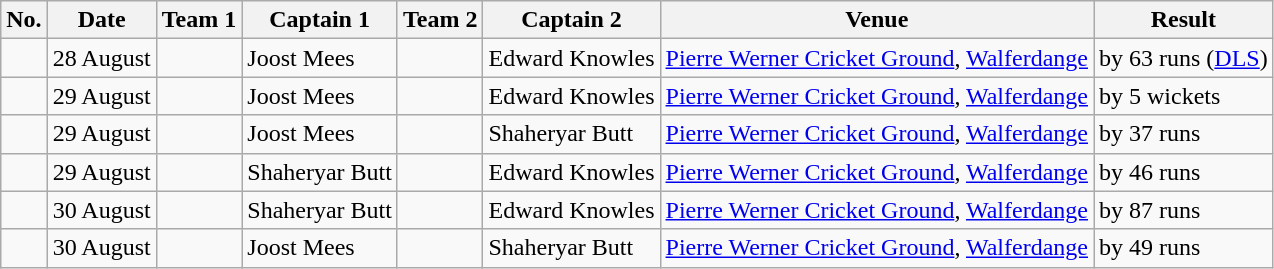<table class="wikitable">
<tr>
<th>No.</th>
<th>Date</th>
<th>Team 1</th>
<th>Captain 1</th>
<th>Team 2</th>
<th>Captain 2</th>
<th>Venue</th>
<th>Result</th>
</tr>
<tr>
<td></td>
<td>28 August</td>
<td></td>
<td>Joost Mees</td>
<td></td>
<td>Edward Knowles</td>
<td><a href='#'>Pierre Werner Cricket Ground</a>, <a href='#'>Walferdange</a></td>
<td> by 63 runs (<a href='#'>DLS</a>)</td>
</tr>
<tr>
<td></td>
<td>29 August</td>
<td></td>
<td>Joost Mees</td>
<td></td>
<td>Edward Knowles</td>
<td><a href='#'>Pierre Werner Cricket Ground</a>, <a href='#'>Walferdange</a></td>
<td> by 5 wickets</td>
</tr>
<tr>
<td></td>
<td>29 August</td>
<td></td>
<td>Joost Mees</td>
<td></td>
<td>Shaheryar Butt</td>
<td><a href='#'>Pierre Werner Cricket Ground</a>, <a href='#'>Walferdange</a></td>
<td> by 37 runs</td>
</tr>
<tr>
<td></td>
<td>29 August</td>
<td></td>
<td>Shaheryar Butt</td>
<td></td>
<td>Edward Knowles</td>
<td><a href='#'>Pierre Werner Cricket Ground</a>, <a href='#'>Walferdange</a></td>
<td> by 46 runs</td>
</tr>
<tr>
<td></td>
<td>30 August</td>
<td></td>
<td>Shaheryar Butt</td>
<td></td>
<td>Edward Knowles</td>
<td><a href='#'>Pierre Werner Cricket Ground</a>, <a href='#'>Walferdange</a></td>
<td> by 87 runs</td>
</tr>
<tr>
<td></td>
<td>30 August</td>
<td></td>
<td>Joost Mees</td>
<td></td>
<td>Shaheryar Butt</td>
<td><a href='#'>Pierre Werner Cricket Ground</a>, <a href='#'>Walferdange</a></td>
<td> by 49 runs</td>
</tr>
</table>
